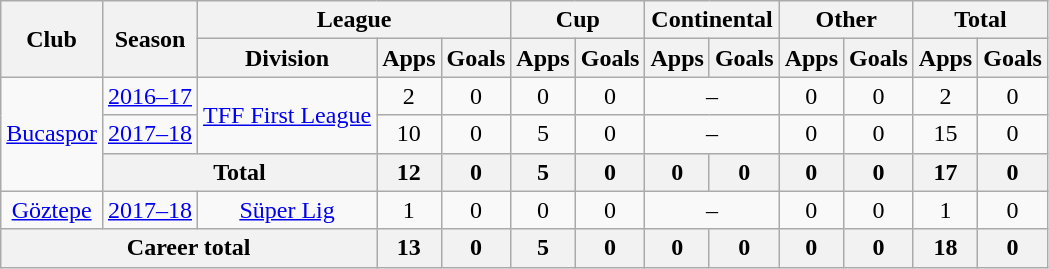<table class="wikitable" style="text-align: center">
<tr>
<th rowspan="2">Club</th>
<th rowspan="2">Season</th>
<th colspan="3">League</th>
<th colspan="2">Cup</th>
<th colspan="2">Continental</th>
<th colspan="2">Other</th>
<th colspan="2">Total</th>
</tr>
<tr>
<th>Division</th>
<th>Apps</th>
<th>Goals</th>
<th>Apps</th>
<th>Goals</th>
<th>Apps</th>
<th>Goals</th>
<th>Apps</th>
<th>Goals</th>
<th>Apps</th>
<th>Goals</th>
</tr>
<tr>
<td rowspan="3"><a href='#'>Bucaspor</a></td>
<td><a href='#'>2016–17</a></td>
<td rowspan="2"><a href='#'>TFF First League</a></td>
<td>2</td>
<td>0</td>
<td>0</td>
<td>0</td>
<td colspan="2">–</td>
<td>0</td>
<td>0</td>
<td>2</td>
<td>0</td>
</tr>
<tr>
<td><a href='#'>2017–18</a></td>
<td>10</td>
<td>0</td>
<td>5</td>
<td>0</td>
<td colspan="2">–</td>
<td>0</td>
<td>0</td>
<td>15</td>
<td>0</td>
</tr>
<tr>
<th colspan="2"><strong>Total</strong></th>
<th>12</th>
<th>0</th>
<th>5</th>
<th>0</th>
<th>0</th>
<th>0</th>
<th>0</th>
<th>0</th>
<th>17</th>
<th>0</th>
</tr>
<tr>
<td><a href='#'>Göztepe</a></td>
<td><a href='#'>2017–18</a></td>
<td><a href='#'>Süper Lig</a></td>
<td>1</td>
<td>0</td>
<td>0</td>
<td>0</td>
<td colspan="2">–</td>
<td>0</td>
<td>0</td>
<td>1</td>
<td>0</td>
</tr>
<tr>
<th colspan="3"><strong>Career total</strong></th>
<th>13</th>
<th>0</th>
<th>5</th>
<th>0</th>
<th>0</th>
<th>0</th>
<th>0</th>
<th>0</th>
<th>18</th>
<th>0</th>
</tr>
</table>
